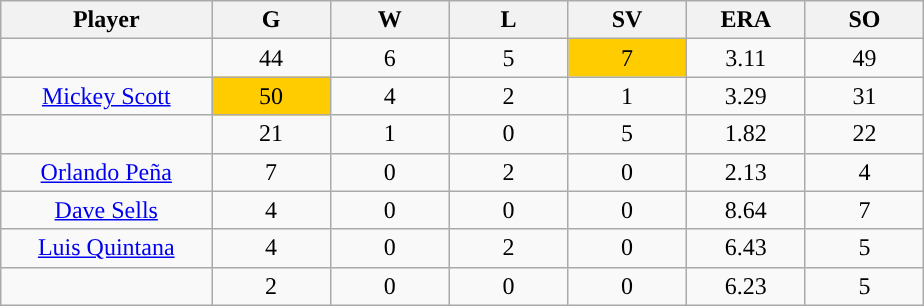<table class="wikitable sortable">
<tr>
<th bgcolor="#DDDDFF" width="16%">Player</th>
<th bgcolor="#DDDDFF" width="9%">G</th>
<th bgcolor="#DDDDFF" width="9%">W</th>
<th bgcolor="#DDDDFF" width="9%">L</th>
<th bgcolor="#DDDDFF" width="9%">SV</th>
<th bgcolor="#DDDDFF" width="9%">ERA</th>
<th bgcolor="#DDDDFF" width="9%">SO</th>
</tr>
<tr align=center>
<td></td>
<td>44</td>
<td>6</td>
<td>5</td>
<td style="background:#fc0;">7</td>
<td>3.11</td>
<td>49</td>
</tr>
<tr align=center>
<td><a href='#'>Mickey Scott</a></td>
<td style="background:#fc0;">50</td>
<td>4</td>
<td>2</td>
<td>1</td>
<td>3.29</td>
<td>31</td>
</tr>
<tr align=center>
<td></td>
<td>21</td>
<td>1</td>
<td>0</td>
<td>5</td>
<td>1.82</td>
<td>22</td>
</tr>
<tr align=center>
<td><a href='#'>Orlando Peña</a></td>
<td>7</td>
<td>0</td>
<td>2</td>
<td>0</td>
<td>2.13</td>
<td>4</td>
</tr>
<tr align=center>
<td><a href='#'>Dave Sells</a></td>
<td>4</td>
<td>0</td>
<td>0</td>
<td>0</td>
<td>8.64</td>
<td>7</td>
</tr>
<tr align=center>
<td><a href='#'>Luis Quintana</a></td>
<td>4</td>
<td>0</td>
<td>2</td>
<td>0</td>
<td>6.43</td>
<td>5</td>
</tr>
<tr align=center>
<td></td>
<td>2</td>
<td>0</td>
<td>0</td>
<td>0</td>
<td>6.23</td>
<td>5</td>
</tr>
</table>
